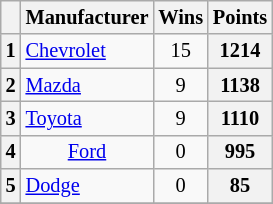<table class="wikitable" style="font-size:85%; text-align:center;">
<tr>
<th></th>
<th>Manufacturer</th>
<th>Wins</th>
<th>Points</th>
</tr>
<tr>
<th>1</th>
<td align=left><a href='#'>Chevrolet</a></td>
<td>15</td>
<th>1214</th>
</tr>
<tr>
<th>2</th>
<td align=left><a href='#'>Mazda</a></td>
<td>9</td>
<th>1138</th>
</tr>
<tr>
<th>3</th>
<td align=left><a href='#'>Toyota</a></td>
<td>9</td>
<th>1110</th>
</tr>
<tr>
<th>4</th>
<td><a href='#'>Ford</a></td>
<td>0</td>
<th>995</th>
</tr>
<tr>
<th>5</th>
<td align="left"><a href='#'>Dodge</a></td>
<td>0</td>
<th>85</th>
</tr>
<tr>
</tr>
</table>
